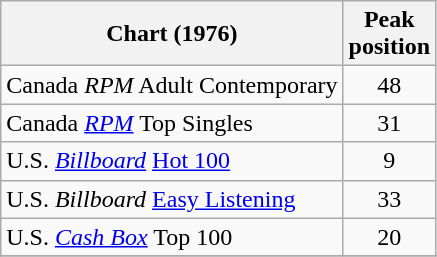<table class="wikitable sortable">
<tr>
<th>Chart (1976)</th>
<th>Peak<br>position</th>
</tr>
<tr>
<td>Canada <em>RPM</em> Adult Contemporary</td>
<td style="text-align:center;">48</td>
</tr>
<tr>
<td>Canada <em><a href='#'>RPM</a></em> Top Singles</td>
<td style="text-align:center;">31</td>
</tr>
<tr>
<td>U.S. <em><a href='#'>Billboard</a></em> <a href='#'>Hot 100</a></td>
<td style="text-align:center;">9</td>
</tr>
<tr>
<td>U.S. <em>Billboard</em> <a href='#'>Easy Listening</a></td>
<td style="text-align:center;">33</td>
</tr>
<tr>
<td>U.S. <a href='#'><em>Cash Box</em></a> Top 100</td>
<td align="center">20</td>
</tr>
<tr>
</tr>
</table>
